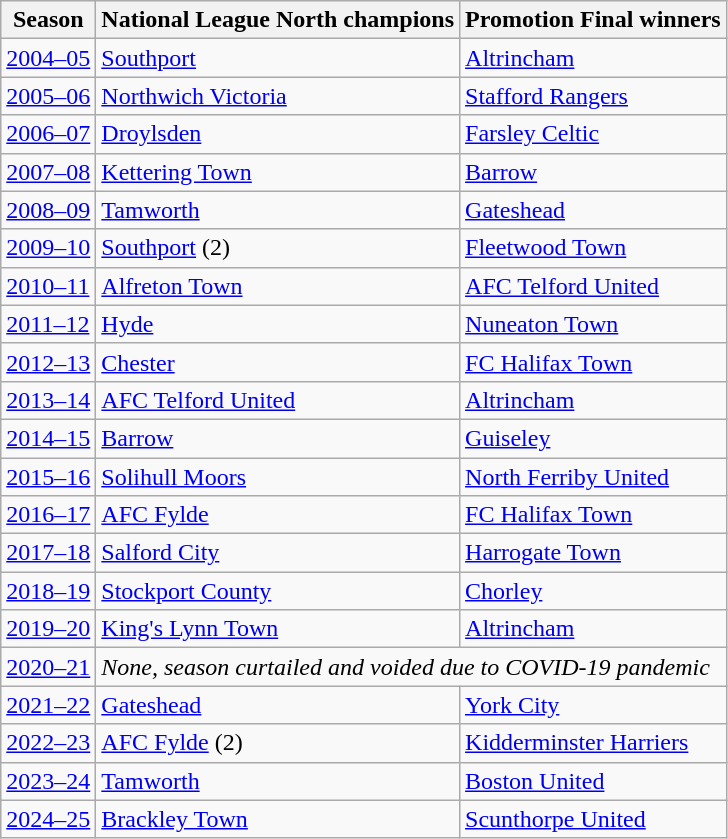<table class="wikitable">
<tr>
<th>Season</th>
<th>National League North champions</th>
<th>Promotion Final winners</th>
</tr>
<tr>
<td><a href='#'>2004–05</a></td>
<td><a href='#'>Southport</a></td>
<td><a href='#'>Altrincham</a></td>
</tr>
<tr>
<td><a href='#'>2005–06</a></td>
<td><a href='#'>Northwich Victoria</a></td>
<td><a href='#'>Stafford Rangers</a></td>
</tr>
<tr>
<td><a href='#'>2006–07</a></td>
<td><a href='#'>Droylsden</a></td>
<td><a href='#'>Farsley Celtic</a></td>
</tr>
<tr>
<td><a href='#'>2007–08</a></td>
<td><a href='#'>Kettering Town</a></td>
<td><a href='#'>Barrow</a></td>
</tr>
<tr>
<td><a href='#'>2008–09</a></td>
<td><a href='#'>Tamworth</a></td>
<td><a href='#'>Gateshead</a></td>
</tr>
<tr>
<td><a href='#'>2009–10</a></td>
<td><a href='#'>Southport</a> (2)</td>
<td><a href='#'>Fleetwood Town</a></td>
</tr>
<tr>
<td><a href='#'>2010–11</a></td>
<td><a href='#'>Alfreton Town</a></td>
<td><a href='#'>AFC Telford United</a></td>
</tr>
<tr>
<td><a href='#'>2011–12</a></td>
<td><a href='#'>Hyde</a></td>
<td><a href='#'>Nuneaton Town</a></td>
</tr>
<tr>
<td><a href='#'>2012–13</a></td>
<td><a href='#'>Chester</a></td>
<td><a href='#'>FC Halifax Town</a></td>
</tr>
<tr>
<td><a href='#'>2013–14</a></td>
<td><a href='#'>AFC Telford United</a></td>
<td><a href='#'>Altrincham</a></td>
</tr>
<tr>
<td><a href='#'>2014–15</a></td>
<td><a href='#'>Barrow</a></td>
<td><a href='#'>Guiseley</a></td>
</tr>
<tr>
<td><a href='#'>2015–16</a></td>
<td><a href='#'>Solihull Moors</a></td>
<td><a href='#'>North Ferriby United</a></td>
</tr>
<tr>
<td><a href='#'>2016–17</a></td>
<td><a href='#'>AFC Fylde</a></td>
<td><a href='#'>FC Halifax Town</a></td>
</tr>
<tr>
<td><a href='#'>2017–18</a></td>
<td><a href='#'>Salford City</a></td>
<td><a href='#'>Harrogate Town</a></td>
</tr>
<tr>
<td><a href='#'>2018–19</a></td>
<td><a href='#'>Stockport County</a></td>
<td><a href='#'>Chorley</a></td>
</tr>
<tr>
<td><a href='#'>2019–20</a></td>
<td><a href='#'>King's Lynn Town</a></td>
<td><a href='#'>Altrincham</a></td>
</tr>
<tr>
<td><a href='#'>2020–21</a></td>
<td colspan=2><em>None, season curtailed and voided due to COVID-19 pandemic</em></td>
</tr>
<tr>
<td><a href='#'>2021–22</a></td>
<td><a href='#'>Gateshead</a></td>
<td><a href='#'>York City</a></td>
</tr>
<tr>
<td><a href='#'>2022–23</a></td>
<td><a href='#'>AFC Fylde</a> (2)</td>
<td><a href='#'>Kidderminster Harriers</a></td>
</tr>
<tr>
<td><a href='#'>2023–24</a></td>
<td><a href='#'>Tamworth</a></td>
<td><a href='#'>Boston United</a></td>
</tr>
<tr>
<td><a href='#'>2024–25</a></td>
<td><a href='#'>Brackley Town</a></td>
<td><a href='#'>Scunthorpe United</a></td>
</tr>
</table>
